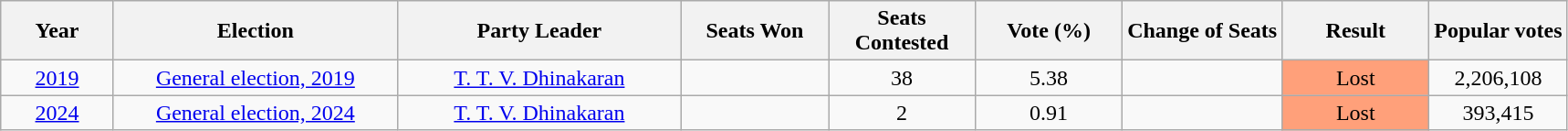<table class="wikitable sortable" style="text-align:center;">
<tr>
<th width="75">Year</th>
<th width="200">Election</th>
<th width="200">Party Leader</th>
<th width="100">Seats Won</th>
<th width="100">Seats Contested</th>
<th width="100">Vote (%)</th>
<th>Change of Seats</th>
<th width="100">Result</th>
<th>Popular votes</th>
</tr>
<tr>
<td><a href='#'>2019</a></td>
<td><a href='#'>General election, 2019</a></td>
<td><a href='#'>T. T. V. Dhinakaran</a></td>
<td></td>
<td>38</td>
<td>5.38</td>
<td></td>
<td ! style="background:#FFA07A;">Lost</td>
<td>2,206,108</td>
</tr>
<tr>
<td><a href='#'>2024</a></td>
<td><a href='#'>General election, 2024</a></td>
<td><a href='#'>T. T. V. Dhinakaran</a></td>
<td></td>
<td>2</td>
<td>0.91</td>
<td></td>
<td ! style="background:#FFA07A;">Lost</td>
<td>393,415</td>
</tr>
</table>
